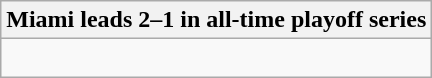<table class="wikitable collapsible collapsed">
<tr>
<th>Miami leads 2–1 in all-time playoff series</th>
</tr>
<tr>
<td><br>

</td>
</tr>
</table>
